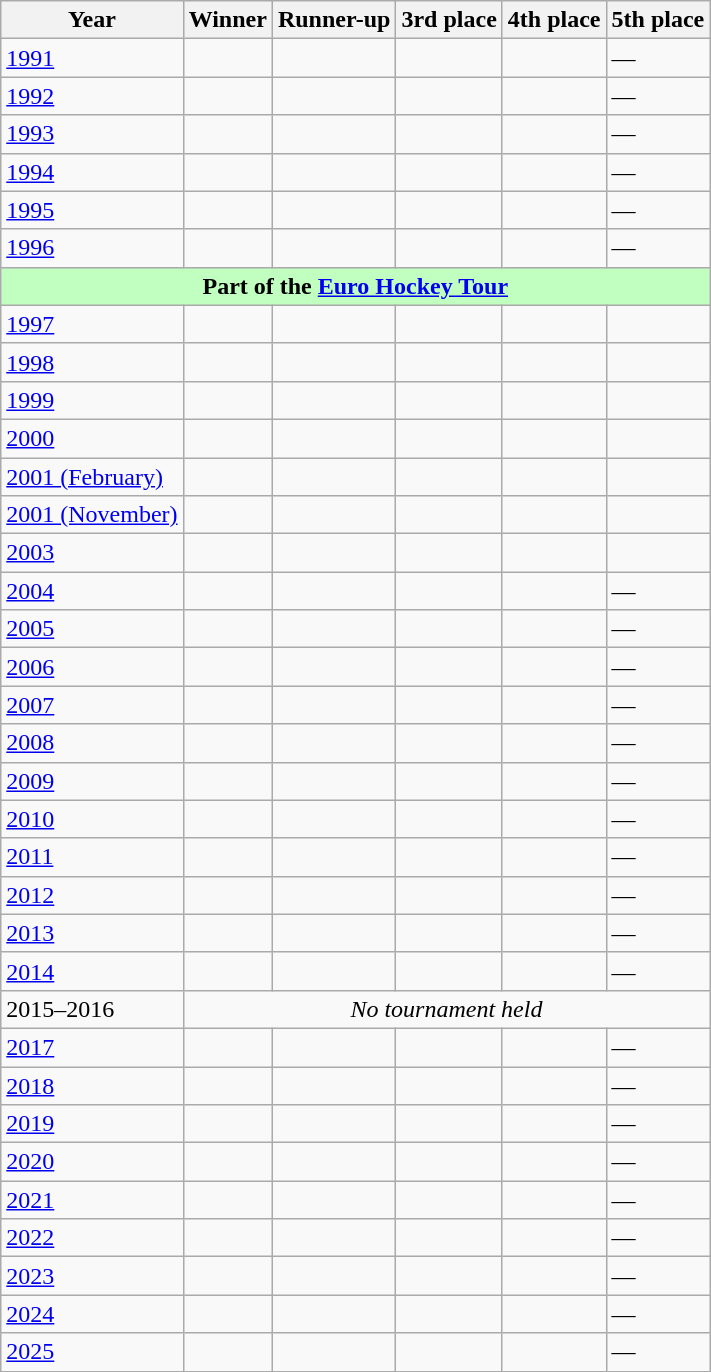<table class="wikitable">
<tr>
<th>Year</th>
<th>Winner</th>
<th>Runner-up</th>
<th>3rd place</th>
<th>4th place</th>
<th>5th place</th>
</tr>
<tr>
<td><a href='#'>1991</a></td>
<td></td>
<td></td>
<td></td>
<td></td>
<td>—</td>
</tr>
<tr>
<td><a href='#'>1992</a></td>
<td></td>
<td></td>
<td></td>
<td></td>
<td>—</td>
</tr>
<tr>
<td><a href='#'>1993</a></td>
<td></td>
<td></td>
<td></td>
<td></td>
<td>—</td>
</tr>
<tr>
<td><a href='#'>1994</a></td>
<td></td>
<td></td>
<td></td>
<td></td>
<td>—</td>
</tr>
<tr>
<td><a href='#'>1995</a></td>
<td></td>
<td></td>
<td></td>
<td></td>
<td>—</td>
</tr>
<tr>
<td><a href='#'>1996</a></td>
<td></td>
<td></td>
<td></td>
<td></td>
<td>—</td>
</tr>
<tr>
<th colspan=6 style="text-align: center; background-color: #c0ffc0">Part of the <a href='#'>Euro Hockey Tour</a></th>
</tr>
<tr>
<td><a href='#'>1997</a></td>
<td></td>
<td></td>
<td></td>
<td></td>
<td></td>
</tr>
<tr>
<td><a href='#'>1998</a></td>
<td></td>
<td></td>
<td></td>
<td></td>
<td></td>
</tr>
<tr>
<td><a href='#'>1999</a></td>
<td></td>
<td></td>
<td></td>
<td></td>
<td></td>
</tr>
<tr>
<td><a href='#'>2000</a></td>
<td></td>
<td></td>
<td></td>
<td></td>
<td></td>
</tr>
<tr>
<td><a href='#'>2001 (February)</a></td>
<td></td>
<td></td>
<td></td>
<td></td>
<td></td>
</tr>
<tr>
<td><a href='#'>2001 (November)</a></td>
<td></td>
<td></td>
<td></td>
<td></td>
<td></td>
</tr>
<tr>
<td><a href='#'>2003</a></td>
<td></td>
<td></td>
<td></td>
<td></td>
<td></td>
</tr>
<tr>
<td><a href='#'>2004</a></td>
<td></td>
<td></td>
<td></td>
<td></td>
<td>—</td>
</tr>
<tr>
<td><a href='#'>2005</a></td>
<td></td>
<td></td>
<td></td>
<td></td>
<td>—</td>
</tr>
<tr>
<td><a href='#'>2006</a></td>
<td></td>
<td></td>
<td></td>
<td></td>
<td>—</td>
</tr>
<tr>
<td><a href='#'>2007</a></td>
<td></td>
<td></td>
<td></td>
<td></td>
<td>—</td>
</tr>
<tr>
<td><a href='#'>2008</a></td>
<td></td>
<td></td>
<td></td>
<td></td>
<td>—</td>
</tr>
<tr>
<td><a href='#'>2009</a></td>
<td></td>
<td></td>
<td></td>
<td></td>
<td>—</td>
</tr>
<tr>
<td><a href='#'>2010</a></td>
<td></td>
<td></td>
<td></td>
<td></td>
<td>—</td>
</tr>
<tr>
<td><a href='#'>2011</a></td>
<td></td>
<td></td>
<td></td>
<td></td>
<td>—</td>
</tr>
<tr>
<td><a href='#'>2012</a></td>
<td></td>
<td></td>
<td></td>
<td></td>
<td>—</td>
</tr>
<tr>
<td><a href='#'>2013</a></td>
<td></td>
<td></td>
<td></td>
<td></td>
<td>—</td>
</tr>
<tr>
<td><a href='#'>2014</a></td>
<td></td>
<td></td>
<td></td>
<td></td>
<td>—</td>
</tr>
<tr>
<td>2015–2016</td>
<td colspan="5" style="text-align: center;"><em>No tournament held</em></td>
</tr>
<tr>
<td><a href='#'>2017</a></td>
<td></td>
<td></td>
<td></td>
<td></td>
<td>—</td>
</tr>
<tr>
<td><a href='#'>2018</a></td>
<td></td>
<td></td>
<td></td>
<td></td>
<td>—</td>
</tr>
<tr>
<td><a href='#'>2019</a></td>
<td></td>
<td></td>
<td></td>
<td></td>
<td>—</td>
</tr>
<tr>
<td><a href='#'>2020</a></td>
<td></td>
<td></td>
<td></td>
<td></td>
<td>—</td>
</tr>
<tr>
<td><a href='#'>2021</a></td>
<td></td>
<td></td>
<td></td>
<td></td>
<td>—</td>
</tr>
<tr>
<td><a href='#'>2022</a></td>
<td></td>
<td></td>
<td></td>
<td></td>
<td>—</td>
</tr>
<tr>
<td><a href='#'>2023</a></td>
<td></td>
<td></td>
<td></td>
<td></td>
<td>—</td>
</tr>
<tr>
<td><a href='#'>2024</a></td>
<td></td>
<td></td>
<td></td>
<td></td>
<td>—</td>
</tr>
<tr>
<td><a href='#'>2025</a></td>
<td></td>
<td></td>
<td></td>
<td></td>
<td>—</td>
</tr>
</table>
